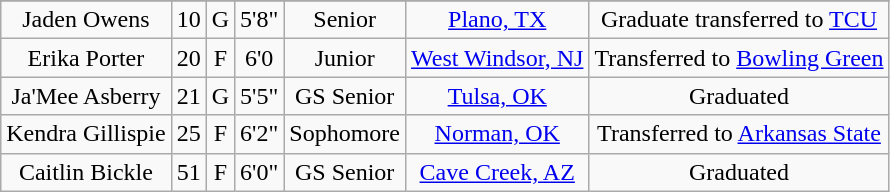<table class="wikitable sortable" style="text-align: center">
<tr align=center>
</tr>
<tr>
<td>Jaden Owens</td>
<td>10</td>
<td>G</td>
<td>5'8"</td>
<td>Senior</td>
<td><a href='#'>Plano, TX</a></td>
<td>Graduate transferred to <a href='#'>TCU</a></td>
</tr>
<tr>
<td>Erika Porter</td>
<td>20</td>
<td>F</td>
<td>6'0</td>
<td>Junior</td>
<td><a href='#'>West Windsor, NJ</a></td>
<td>Transferred to <a href='#'>Bowling Green</a></td>
</tr>
<tr>
<td>Ja'Mee Asberry</td>
<td>21</td>
<td>G</td>
<td>5'5"</td>
<td>GS Senior</td>
<td><a href='#'>Tulsa, OK</a></td>
<td>Graduated</td>
</tr>
<tr>
<td>Kendra Gillispie</td>
<td>25</td>
<td>F</td>
<td>6'2"</td>
<td>Sophomore</td>
<td><a href='#'>Norman, OK</a></td>
<td>Transferred to <a href='#'>Arkansas State</a></td>
</tr>
<tr>
<td>Caitlin Bickle</td>
<td>51</td>
<td>F</td>
<td>6'0"</td>
<td>GS Senior</td>
<td><a href='#'>Cave Creek, AZ</a></td>
<td>Graduated</td>
</tr>
</table>
